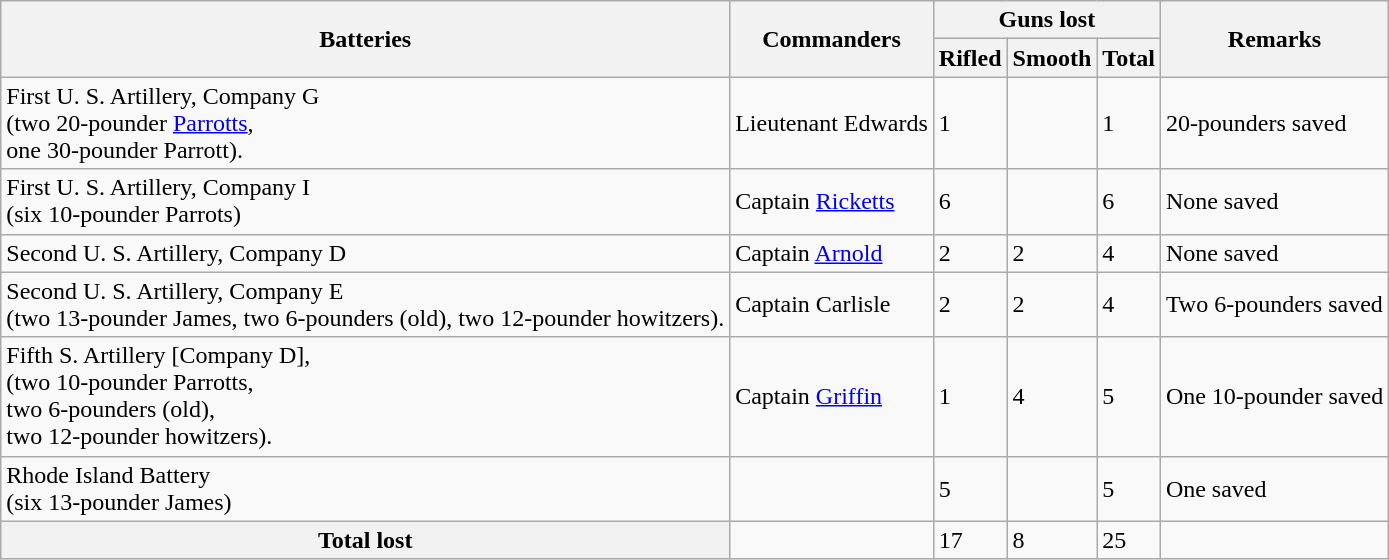<table class="wikitable plainrowheaders">
<tr>
<th scope=col rowspan=2>Batteries</th>
<th scope=col rowspan=2>Commanders</th>
<th scope=col colspan=3>Guns lost</th>
<th scope=col rowspan=2>Remarks</th>
</tr>
<tr>
<th scope=col>Rifled</th>
<th scope=col>Smooth</th>
<th scope=col>Total</th>
</tr>
<tr>
<td>First U. S. Artillery, Company G<br>(two 20-pounder <a href='#'>Parrotts</a>,<br>one 30-pounder Parrott).</td>
<td>Lieutenant Edwards</td>
<td>1</td>
<td></td>
<td>1</td>
<td>20-pounders saved</td>
</tr>
<tr>
<td>First U. S. Artillery, Company I<br>(six 10-pounder Parrots)</td>
<td>Captain <a href='#'>Ricketts</a></td>
<td>6</td>
<td></td>
<td>6</td>
<td>None saved</td>
</tr>
<tr>
<td>Second U. S. Artillery, Company D</td>
<td>Captain <a href='#'>Arnold</a></td>
<td>2</td>
<td>2</td>
<td>4</td>
<td>None saved</td>
</tr>
<tr>
<td>Second U. S. Artillery, Company E<br>(two 13-pounder James, two 6-pounders (old), two 12-pounder howitzers).</td>
<td>Captain Carlisle</td>
<td>2</td>
<td>2</td>
<td>4</td>
<td>Two 6-pounders saved</td>
</tr>
<tr>
<td>Fifth S. Artillery [Company D],<br>(two 10-pounder Parrotts,<br>two 6-pounders (old),<br>two 12-pounder howitzers).</td>
<td>Captain <a href='#'>Griffin</a></td>
<td>1</td>
<td>4</td>
<td>5</td>
<td>One 10-pounder saved</td>
</tr>
<tr>
<td>Rhode Island Battery<br>(six 13-pounder James)</td>
<td></td>
<td>5</td>
<td></td>
<td>5</td>
<td>One saved</td>
</tr>
<tr>
<th>Total lost</th>
<td></td>
<td>17</td>
<td>8</td>
<td>25</td>
<td></td>
</tr>
</table>
